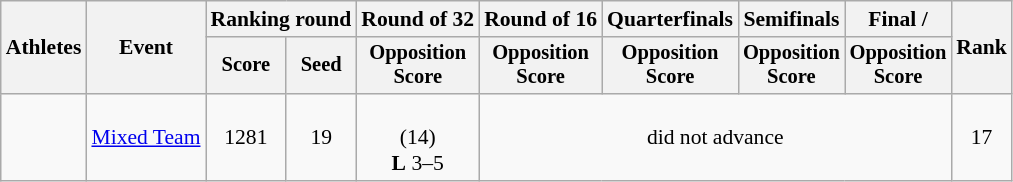<table class="wikitable" style="font-size:90%;">
<tr>
<th rowspan="2">Athletes</th>
<th rowspan="2">Event</th>
<th colspan="2">Ranking round</th>
<th>Round of 32</th>
<th>Round of 16</th>
<th>Quarterfinals</th>
<th>Semifinals</th>
<th>Final / </th>
<th rowspan=2>Rank</th>
</tr>
<tr style="font-size:95%">
<th>Score</th>
<th>Seed</th>
<th>Opposition<br>Score</th>
<th>Opposition<br>Score</th>
<th>Opposition<br>Score</th>
<th>Opposition<br>Score</th>
<th>Opposition<br>Score</th>
</tr>
<tr align=center>
<td align=left><br></td>
<td><a href='#'>Mixed Team</a></td>
<td>1281</td>
<td>19</td>
<td><br> (14)<br><strong>L</strong> 3–5</td>
<td colspan=4>did not advance</td>
<td>17</td>
</tr>
</table>
